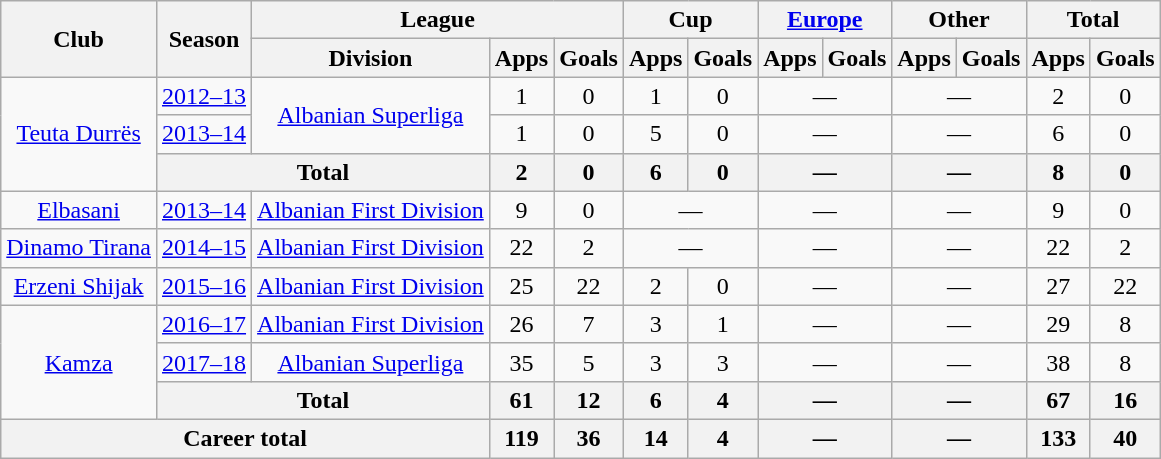<table class="wikitable" style="text-align:center">
<tr>
<th rowspan="2">Club</th>
<th rowspan="2">Season</th>
<th colspan="3">League</th>
<th colspan="2">Cup</th>
<th colspan="2"><a href='#'>Europe</a></th>
<th colspan="2">Other</th>
<th colspan="2">Total</th>
</tr>
<tr>
<th>Division</th>
<th>Apps</th>
<th>Goals</th>
<th>Apps</th>
<th>Goals</th>
<th>Apps</th>
<th>Goals</th>
<th>Apps</th>
<th>Goals</th>
<th>Apps</th>
<th>Goals</th>
</tr>
<tr>
<td rowspan="3" valign="center"><a href='#'>Teuta Durrës</a></td>
<td><a href='#'>2012–13</a></td>
<td rowspan="2"><a href='#'>Albanian Superliga</a></td>
<td>1</td>
<td>0</td>
<td>1</td>
<td>0</td>
<td colspan="2">—</td>
<td colspan="2">—</td>
<td>2</td>
<td>0</td>
</tr>
<tr>
<td><a href='#'>2013–14</a></td>
<td>1</td>
<td>0</td>
<td>5</td>
<td>0</td>
<td colspan="2">—</td>
<td colspan="2">—</td>
<td>6</td>
<td>0</td>
</tr>
<tr>
<th colspan="2" valign="center">Total</th>
<th>2</th>
<th>0</th>
<th>6</th>
<th>0</th>
<th colspan="2">—</th>
<th colspan="2">—</th>
<th>8</th>
<th>0</th>
</tr>
<tr>
<td rowspan="1" valign="center"><a href='#'>Elbasani</a></td>
<td><a href='#'>2013–14</a></td>
<td rowspan="1"><a href='#'>Albanian First Division</a></td>
<td>9</td>
<td>0</td>
<td colspan="2">—</td>
<td colspan="2">—</td>
<td colspan="2">—</td>
<td>9</td>
<td>0</td>
</tr>
<tr>
<td rowspan="1" valign="center"><a href='#'>Dinamo Tirana</a></td>
<td><a href='#'>2014–15</a></td>
<td rowspan="1"><a href='#'>Albanian First Division</a></td>
<td>22</td>
<td>2</td>
<td colspan="2">—</td>
<td colspan="2">—</td>
<td colspan="2">—</td>
<td>22</td>
<td>2</td>
</tr>
<tr>
<td rowspan="1" valign="center"><a href='#'>Erzeni Shijak</a></td>
<td><a href='#'>2015–16</a></td>
<td rowspan="1"><a href='#'>Albanian First Division</a></td>
<td>25</td>
<td>22</td>
<td>2</td>
<td>0</td>
<td colspan="2">—</td>
<td colspan="2">—</td>
<td>27</td>
<td>22</td>
</tr>
<tr>
<td rowspan="3" valign="center"><a href='#'>Kamza</a></td>
<td><a href='#'>2016–17</a></td>
<td rowspan="1"><a href='#'>Albanian First Division</a></td>
<td>26</td>
<td>7</td>
<td>3</td>
<td>1</td>
<td colspan="2">—</td>
<td colspan="2">—</td>
<td>29</td>
<td>8</td>
</tr>
<tr>
<td><a href='#'>2017–18</a></td>
<td rowspan="1"><a href='#'>Albanian Superliga</a></td>
<td>35</td>
<td>5</td>
<td>3</td>
<td>3</td>
<td colspan="2">—</td>
<td colspan="2">—</td>
<td>38</td>
<td>8</td>
</tr>
<tr>
<th colspan="2" valign="center">Total</th>
<th>61</th>
<th>12</th>
<th>6</th>
<th>4</th>
<th colspan="2">—</th>
<th colspan="2">—</th>
<th>67</th>
<th>16</th>
</tr>
<tr>
<th colspan="3">Career total</th>
<th>119</th>
<th>36</th>
<th>14</th>
<th>4</th>
<th colspan="2">—</th>
<th colspan="2">—</th>
<th>133</th>
<th>40</th>
</tr>
</table>
